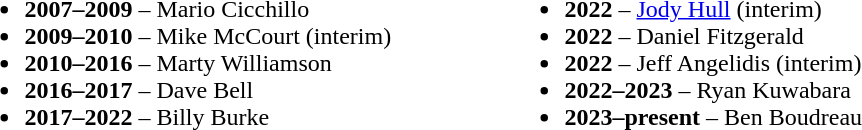<table>
<tr>
<td valign=top width=40%><br><ul><li><strong>2007–2009</strong> – Mario Cicchillo</li><li><strong>2009–2010</strong> – Mike McCourt (interim)</li><li><strong>2010–2016</strong> – Marty Williamson</li><li><strong>2016–2017</strong> – Dave Bell</li><li><strong>2017–2022</strong> – Billy Burke</li></ul></td>
<td valign=top width=40%><br><ul><li><strong>2022</strong> – <a href='#'>Jody Hull</a> (interim)</li><li><strong>2022</strong> – Daniel Fitzgerald</li><li><strong>2022</strong> – Jeff Angelidis (interim)</li><li><strong>2022–2023</strong> – Ryan Kuwabara</li><li><strong>2023–present</strong> – Ben Boudreau</li></ul></td>
</tr>
</table>
